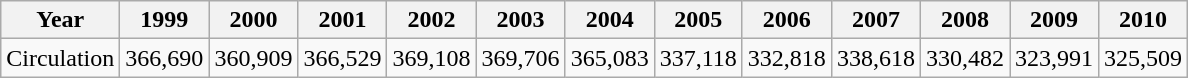<table class="wikitable">
<tr>
<th>Year</th>
<th>1999</th>
<th>2000</th>
<th>2001</th>
<th>2002</th>
<th>2003</th>
<th>2004</th>
<th>2005</th>
<th>2006</th>
<th>2007</th>
<th>2008</th>
<th>2009</th>
<th>2010</th>
</tr>
<tr>
<td>Circulation</td>
<td>366,690</td>
<td>360,909</td>
<td>366,529</td>
<td>369,108</td>
<td>369,706</td>
<td>365,083</td>
<td>337,118</td>
<td>332,818</td>
<td>338,618</td>
<td>330,482</td>
<td>323,991</td>
<td>325,509</td>
</tr>
</table>
